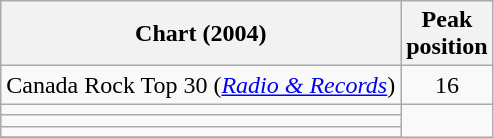<table class="wikitable sortable">
<tr>
<th>Chart (2004)</th>
<th>Peak<br>position</th>
</tr>
<tr>
<td>Canada Rock Top 30 (<em><a href='#'>Radio & Records</a></em>)</td>
<td align="center">16</td>
</tr>
<tr>
<td></td>
</tr>
<tr>
<td></td>
</tr>
<tr>
<td></td>
</tr>
<tr>
</tr>
</table>
